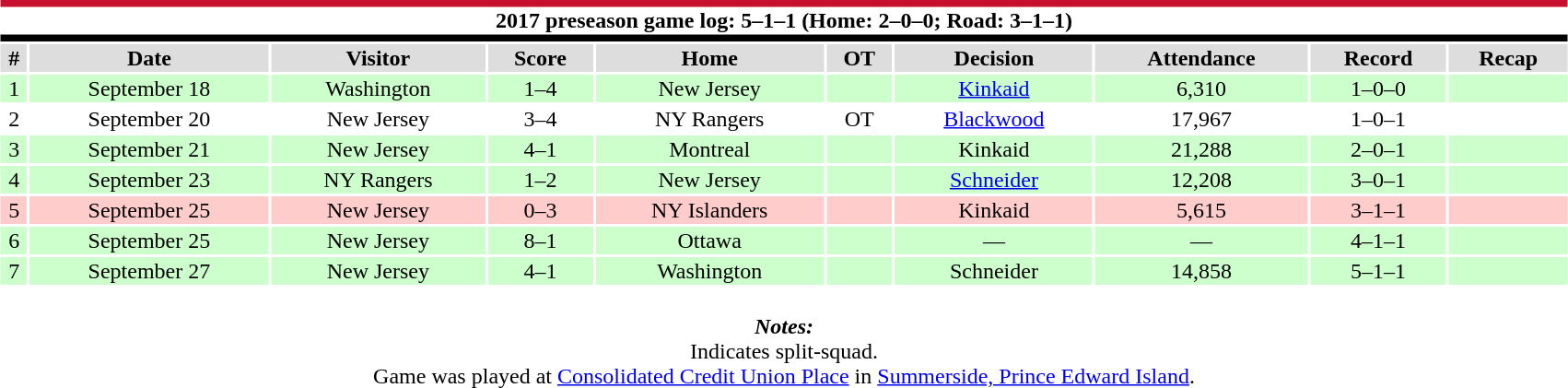<table class="toccolours collapsible collapsed" style="width:90%; clear:both; margin:1.5em auto; text-align:center;">
<tr>
<th colspan=10 style="background:#FFFFFF; border-top:#C8102E 5px solid; border-bottom:#010101 5px solid;">2017 preseason game log: 5–1–1 (Home: 2–0–0; Road: 3–1–1)</th>
</tr>
<tr style="background:#ddd;">
<th>#</th>
<th>Date</th>
<th>Visitor</th>
<th>Score</th>
<th>Home</th>
<th>OT</th>
<th>Decision</th>
<th>Attendance</th>
<th>Record</th>
<th>Recap</th>
</tr>
<tr style="background:#cfc;">
<td>1</td>
<td>September 18</td>
<td>Washington</td>
<td>1–4</td>
<td>New Jersey</td>
<td></td>
<td><a href='#'>Kinkaid</a></td>
<td>6,310</td>
<td>1–0–0</td>
<td></td>
</tr>
<tr style="background:#fff;">
<td>2</td>
<td>September 20</td>
<td>New Jersey</td>
<td>3–4</td>
<td>NY Rangers</td>
<td>OT</td>
<td><a href='#'>Blackwood</a></td>
<td>17,967</td>
<td>1–0–1</td>
<td></td>
</tr>
<tr style="background:#cfc;">
<td>3</td>
<td>September 21</td>
<td>New Jersey</td>
<td>4–1</td>
<td>Montreal</td>
<td></td>
<td>Kinkaid</td>
<td>21,288</td>
<td>2–0–1</td>
<td></td>
</tr>
<tr style="background:#cfc;">
<td>4</td>
<td>September 23</td>
<td>NY Rangers</td>
<td>1–2</td>
<td>New Jersey</td>
<td></td>
<td><a href='#'>Schneider</a></td>
<td>12,208</td>
<td>3–0–1</td>
<td></td>
</tr>
<tr style="background:#fcc;">
<td>5</td>
<td>September 25</td>
<td>New Jersey</td>
<td>0–3</td>
<td>NY Islanders</td>
<td></td>
<td>Kinkaid</td>
<td>5,615</td>
<td>3–1–1</td>
<td></td>
</tr>
<tr style="background:#cfc;">
<td>6</td>
<td>September 25</td>
<td>New Jersey</td>
<td>8–1</td>
<td>Ottawa</td>
<td></td>
<td>—</td>
<td>—</td>
<td>4–1–1</td>
<td></td>
</tr>
<tr style="background:#cfc;">
<td>7</td>
<td>September 27</td>
<td>New Jersey</td>
<td>4–1</td>
<td>Washington</td>
<td></td>
<td>Schneider</td>
<td>14,858</td>
<td>5–1–1</td>
<td></td>
</tr>
<tr>
<td colspan="10" style="text-align:center;"><br><strong><em>Notes:</em></strong><br>
 Indicates split-squad.<br>
 Game was played at <a href='#'>Consolidated Credit Union Place</a> in <a href='#'>Summerside, Prince Edward Island</a>.</td>
</tr>
</table>
